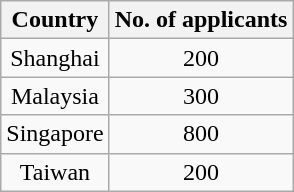<table class="wikitable" style="text-align:center;">
<tr>
<th>Country</th>
<th>No. of applicants</th>
</tr>
<tr>
<td>Shanghai</td>
<td>200</td>
</tr>
<tr>
<td>Malaysia</td>
<td>300</td>
</tr>
<tr>
<td>Singapore</td>
<td>800</td>
</tr>
<tr>
<td>Taiwan</td>
<td>200</td>
</tr>
</table>
